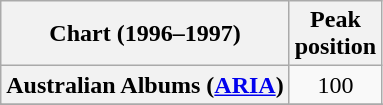<table class="wikitable sortable plainrowheaders" style="text-align:center">
<tr>
<th scope="col">Chart (1996–1997)</th>
<th scope="col">Peak<br>position</th>
</tr>
<tr>
<th scope="row">Australian Albums (<a href='#'>ARIA</a>)</th>
<td>100</td>
</tr>
<tr>
</tr>
<tr>
</tr>
<tr>
</tr>
<tr>
</tr>
<tr>
</tr>
<tr>
</tr>
<tr>
</tr>
<tr>
</tr>
</table>
